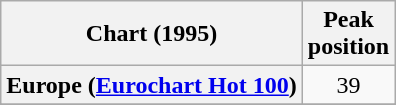<table class="wikitable sortable plainrowheaders" style="text-align:center">
<tr>
<th>Chart (1995)</th>
<th>Peak<br>position</th>
</tr>
<tr>
<th scope="row">Europe (<a href='#'>Eurochart Hot 100</a>)</th>
<td>39</td>
</tr>
<tr>
</tr>
<tr>
</tr>
<tr>
</tr>
<tr>
</tr>
</table>
